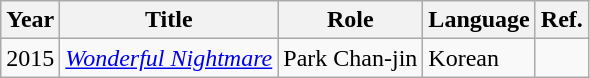<table class="wikitable">
<tr>
<th>Year</th>
<th>Title</th>
<th>Role</th>
<th>Language</th>
<th>Ref.</th>
</tr>
<tr>
<td>2015</td>
<td><em><a href='#'>Wonderful Nightmare</a></em></td>
<td>Park Chan-jin</td>
<td>Korean</td>
<td></td>
</tr>
</table>
